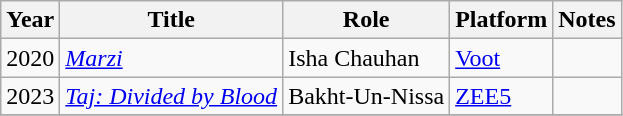<table class="wikitable sortable">
<tr>
<th>Year</th>
<th>Title</th>
<th>Role</th>
<th>Platform</th>
<th>Notes</th>
</tr>
<tr>
<td>2020</td>
<td><a href='#'><em>Marzi</em></a></td>
<td>Isha Chauhan</td>
<td><a href='#'>Voot</a></td>
<td></td>
</tr>
<tr>
<td>2023</td>
<td><em><a href='#'>Taj: Divided by Blood</a></em></td>
<td>Bakht-Un-Nissa</td>
<td><a href='#'>ZEE5</a></td>
<td></td>
</tr>
<tr>
</tr>
</table>
